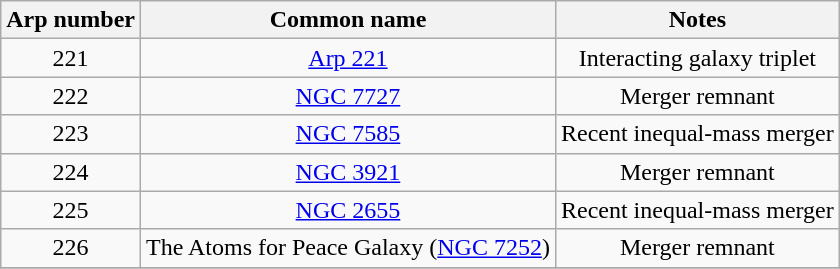<table class="wikitable" style="text-align:center;">
<tr>
<th>Arp number</th>
<th>Common name</th>
<th>Notes</th>
</tr>
<tr>
<td>221</td>
<td><a href='#'>Arp 221</a></td>
<td>Interacting galaxy triplet</td>
</tr>
<tr>
<td>222</td>
<td><a href='#'>NGC 7727</a></td>
<td>Merger remnant</td>
</tr>
<tr>
<td>223</td>
<td><a href='#'>NGC 7585</a></td>
<td>Recent inequal-mass merger</td>
</tr>
<tr>
<td>224</td>
<td><a href='#'>NGC 3921</a></td>
<td>Merger remnant</td>
</tr>
<tr>
<td>225</td>
<td><a href='#'>NGC 2655</a></td>
<td>Recent inequal-mass merger</td>
</tr>
<tr>
<td>226</td>
<td>The Atoms for Peace Galaxy (<a href='#'>NGC 7252</a>)</td>
<td>Merger remnant</td>
</tr>
<tr>
</tr>
</table>
